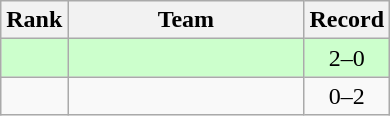<table class="wikitable">
<tr>
<th>Rank</th>
<th width=150px>Team</th>
<th>Record</th>
</tr>
<tr bgcolor="#ccffcc">
<td align=center></td>
<td></td>
<td align=center>2–0</td>
</tr>
<tr>
<td align=center></td>
<td></td>
<td align=center>0–2</td>
</tr>
</table>
